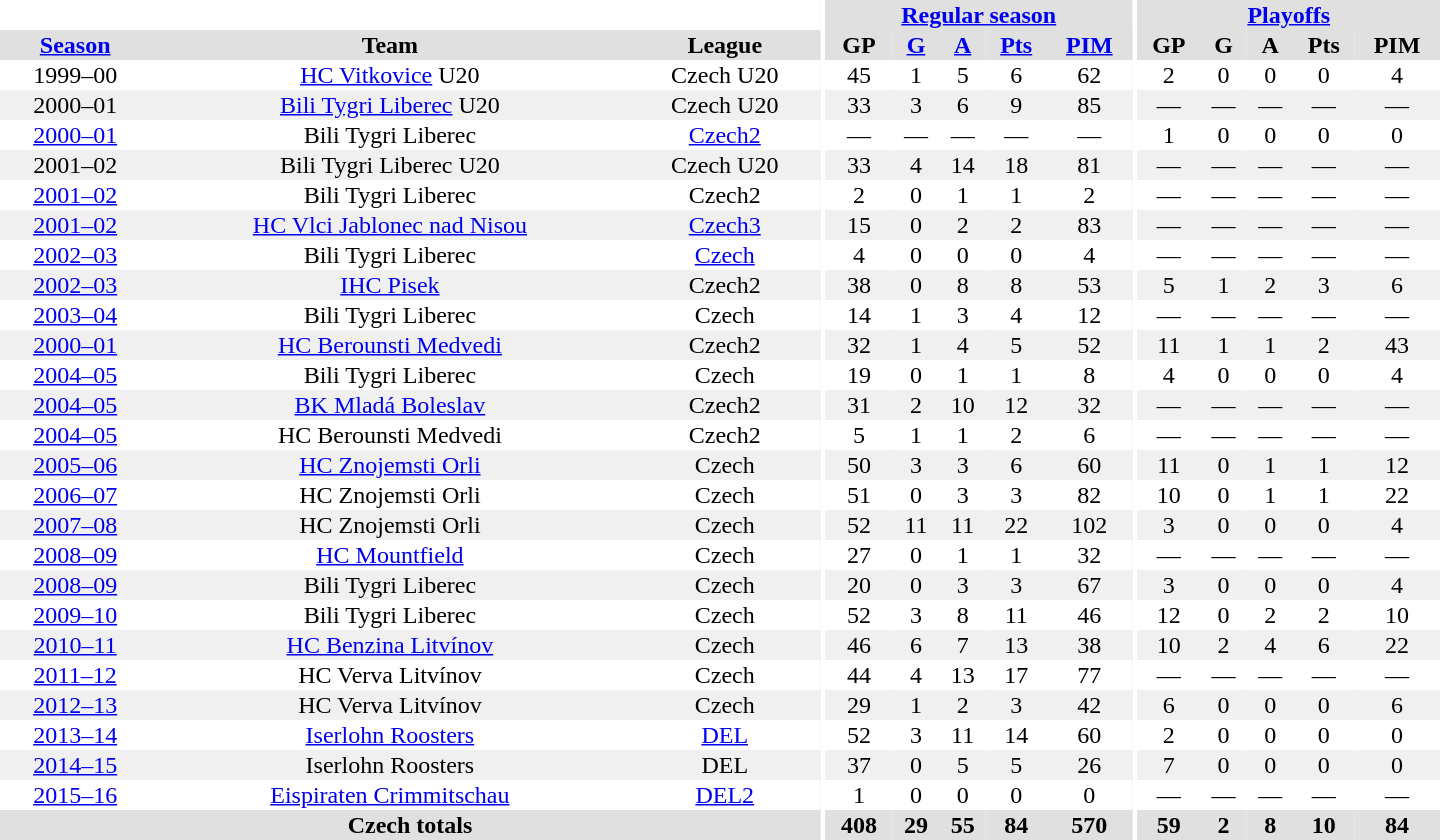<table border="0" cellpadding="1" cellspacing="0" style="text-align:center; width:60em">
<tr bgcolor="#e0e0e0">
<th colspan="3" bgcolor="#ffffff"></th>
<th rowspan="99" bgcolor="#ffffff"></th>
<th colspan="5"><a href='#'>Regular season</a></th>
<th rowspan="99" bgcolor="#ffffff"></th>
<th colspan="5"><a href='#'>Playoffs</a></th>
</tr>
<tr bgcolor="#e0e0e0">
<th><a href='#'>Season</a></th>
<th>Team</th>
<th>League</th>
<th>GP</th>
<th><a href='#'>G</a></th>
<th><a href='#'>A</a></th>
<th><a href='#'>Pts</a></th>
<th><a href='#'>PIM</a></th>
<th>GP</th>
<th>G</th>
<th>A</th>
<th>Pts</th>
<th>PIM</th>
</tr>
<tr>
<td>1999–00</td>
<td><a href='#'>HC Vitkovice</a> U20</td>
<td>Czech U20</td>
<td>45</td>
<td>1</td>
<td>5</td>
<td>6</td>
<td>62</td>
<td>2</td>
<td>0</td>
<td>0</td>
<td>0</td>
<td>4</td>
</tr>
<tr bgcolor="#f0f0f0">
<td>2000–01</td>
<td><a href='#'>Bili Tygri Liberec</a> U20</td>
<td>Czech U20</td>
<td>33</td>
<td>3</td>
<td>6</td>
<td>9</td>
<td>85</td>
<td>—</td>
<td>—</td>
<td>—</td>
<td>—</td>
<td>—</td>
</tr>
<tr>
<td><a href='#'>2000–01</a></td>
<td>Bili Tygri Liberec</td>
<td><a href='#'>Czech2</a></td>
<td>—</td>
<td>—</td>
<td>—</td>
<td>—</td>
<td>—</td>
<td>1</td>
<td>0</td>
<td>0</td>
<td>0</td>
<td>0</td>
</tr>
<tr bgcolor="#f0f0f0">
<td>2001–02</td>
<td>Bili Tygri Liberec U20</td>
<td>Czech U20</td>
<td>33</td>
<td>4</td>
<td>14</td>
<td>18</td>
<td>81</td>
<td>—</td>
<td>—</td>
<td>—</td>
<td>—</td>
<td>—</td>
</tr>
<tr>
<td><a href='#'>2001–02</a></td>
<td>Bili Tygri Liberec</td>
<td>Czech2</td>
<td>2</td>
<td>0</td>
<td>1</td>
<td>1</td>
<td>2</td>
<td>—</td>
<td>—</td>
<td>—</td>
<td>—</td>
<td>—</td>
</tr>
<tr bgcolor="#f0f0f0">
<td><a href='#'>2001–02</a></td>
<td><a href='#'>HC Vlci Jablonec nad Nisou</a></td>
<td><a href='#'>Czech3</a></td>
<td>15</td>
<td>0</td>
<td>2</td>
<td>2</td>
<td>83</td>
<td>—</td>
<td>—</td>
<td>—</td>
<td>—</td>
<td>—</td>
</tr>
<tr>
<td><a href='#'>2002–03</a></td>
<td>Bili Tygri Liberec</td>
<td><a href='#'>Czech</a></td>
<td>4</td>
<td>0</td>
<td>0</td>
<td>0</td>
<td>4</td>
<td>—</td>
<td>—</td>
<td>—</td>
<td>—</td>
<td>—</td>
</tr>
<tr bgcolor="#f0f0f0">
<td><a href='#'>2002–03</a></td>
<td><a href='#'>IHC Pisek</a></td>
<td>Czech2</td>
<td>38</td>
<td>0</td>
<td>8</td>
<td>8</td>
<td>53</td>
<td>5</td>
<td>1</td>
<td>2</td>
<td>3</td>
<td>6</td>
</tr>
<tr>
<td><a href='#'>2003–04</a></td>
<td>Bili Tygri Liberec</td>
<td>Czech</td>
<td>14</td>
<td>1</td>
<td>3</td>
<td>4</td>
<td>12</td>
<td>—</td>
<td>—</td>
<td>—</td>
<td>—</td>
<td>—</td>
</tr>
<tr bgcolor="#f0f0f0">
<td><a href='#'>2000–01</a></td>
<td><a href='#'>HC Berounsti Medvedi</a></td>
<td>Czech2</td>
<td>32</td>
<td>1</td>
<td>4</td>
<td>5</td>
<td>52</td>
<td>11</td>
<td>1</td>
<td>1</td>
<td>2</td>
<td>43</td>
</tr>
<tr>
<td><a href='#'>2004–05</a></td>
<td>Bili Tygri Liberec</td>
<td>Czech</td>
<td>19</td>
<td>0</td>
<td>1</td>
<td>1</td>
<td>8</td>
<td>4</td>
<td>0</td>
<td>0</td>
<td>0</td>
<td>4</td>
</tr>
<tr bgcolor="#f0f0f0">
<td><a href='#'>2004–05</a></td>
<td><a href='#'>BK Mladá Boleslav</a></td>
<td>Czech2</td>
<td>31</td>
<td>2</td>
<td>10</td>
<td>12</td>
<td>32</td>
<td>—</td>
<td>—</td>
<td>—</td>
<td>—</td>
<td>—</td>
</tr>
<tr>
<td><a href='#'>2004–05</a></td>
<td>HC Berounsti Medvedi</td>
<td>Czech2</td>
<td>5</td>
<td>1</td>
<td>1</td>
<td>2</td>
<td>6</td>
<td>—</td>
<td>—</td>
<td>—</td>
<td>—</td>
<td>—</td>
</tr>
<tr bgcolor="#f0f0f0">
<td><a href='#'>2005–06</a></td>
<td><a href='#'>HC Znojemsti Orli</a></td>
<td>Czech</td>
<td>50</td>
<td>3</td>
<td>3</td>
<td>6</td>
<td>60</td>
<td>11</td>
<td>0</td>
<td>1</td>
<td>1</td>
<td>12</td>
</tr>
<tr>
<td><a href='#'>2006–07</a></td>
<td>HC Znojemsti Orli</td>
<td>Czech</td>
<td>51</td>
<td>0</td>
<td>3</td>
<td>3</td>
<td>82</td>
<td>10</td>
<td>0</td>
<td>1</td>
<td>1</td>
<td>22</td>
</tr>
<tr bgcolor="#f0f0f0">
<td><a href='#'>2007–08</a></td>
<td>HC Znojemsti Orli</td>
<td>Czech</td>
<td>52</td>
<td>11</td>
<td>11</td>
<td>22</td>
<td>102</td>
<td>3</td>
<td>0</td>
<td>0</td>
<td>0</td>
<td>4</td>
</tr>
<tr>
<td><a href='#'>2008–09</a></td>
<td><a href='#'>HC Mountfield</a></td>
<td>Czech</td>
<td>27</td>
<td>0</td>
<td>1</td>
<td>1</td>
<td>32</td>
<td>—</td>
<td>—</td>
<td>—</td>
<td>—</td>
<td>—</td>
</tr>
<tr bgcolor="#f0f0f0">
<td><a href='#'>2008–09</a></td>
<td>Bili Tygri Liberec</td>
<td>Czech</td>
<td>20</td>
<td>0</td>
<td>3</td>
<td>3</td>
<td>67</td>
<td>3</td>
<td>0</td>
<td>0</td>
<td>0</td>
<td>4</td>
</tr>
<tr>
<td><a href='#'>2009–10</a></td>
<td>Bili Tygri Liberec</td>
<td>Czech</td>
<td>52</td>
<td>3</td>
<td>8</td>
<td>11</td>
<td>46</td>
<td>12</td>
<td>0</td>
<td>2</td>
<td>2</td>
<td>10</td>
</tr>
<tr bgcolor="#f0f0f0">
<td><a href='#'>2010–11</a></td>
<td><a href='#'>HC Benzina Litvínov</a></td>
<td>Czech</td>
<td>46</td>
<td>6</td>
<td>7</td>
<td>13</td>
<td>38</td>
<td>10</td>
<td>2</td>
<td>4</td>
<td>6</td>
<td>22</td>
</tr>
<tr>
<td><a href='#'>2011–12</a></td>
<td>HC Verva Litvínov</td>
<td>Czech</td>
<td>44</td>
<td>4</td>
<td>13</td>
<td>17</td>
<td>77</td>
<td>—</td>
<td>—</td>
<td>—</td>
<td>—</td>
<td>—</td>
</tr>
<tr bgcolor="#f0f0f0">
<td><a href='#'>2012–13</a></td>
<td>HC Verva Litvínov</td>
<td>Czech</td>
<td>29</td>
<td>1</td>
<td>2</td>
<td>3</td>
<td>42</td>
<td>6</td>
<td>0</td>
<td>0</td>
<td>0</td>
<td>6</td>
</tr>
<tr>
<td><a href='#'>2013–14</a></td>
<td><a href='#'>Iserlohn Roosters</a></td>
<td><a href='#'>DEL</a></td>
<td>52</td>
<td>3</td>
<td>11</td>
<td>14</td>
<td>60</td>
<td>2</td>
<td>0</td>
<td>0</td>
<td>0</td>
<td>0</td>
</tr>
<tr bgcolor="#f0f0f0">
<td><a href='#'>2014–15</a></td>
<td>Iserlohn Roosters</td>
<td>DEL</td>
<td>37</td>
<td>0</td>
<td>5</td>
<td>5</td>
<td>26</td>
<td>7</td>
<td>0</td>
<td>0</td>
<td>0</td>
<td>0</td>
</tr>
<tr>
<td><a href='#'>2015–16</a></td>
<td><a href='#'>Eispiraten Crimmitschau</a></td>
<td><a href='#'>DEL2</a></td>
<td>1</td>
<td>0</td>
<td>0</td>
<td>0</td>
<td>0</td>
<td>—</td>
<td>—</td>
<td>—</td>
<td>—</td>
<td>—</td>
</tr>
<tr>
</tr>
<tr ALIGN="center" bgcolor="#e0e0e0">
<th colspan="3">Czech totals</th>
<th ALIGN="center">408</th>
<th ALIGN="center">29</th>
<th ALIGN="center">55</th>
<th ALIGN="center">84</th>
<th ALIGN="center">570</th>
<th ALIGN="center">59</th>
<th ALIGN="center">2</th>
<th ALIGN="center">8</th>
<th ALIGN="center">10</th>
<th ALIGN="center">84</th>
</tr>
</table>
